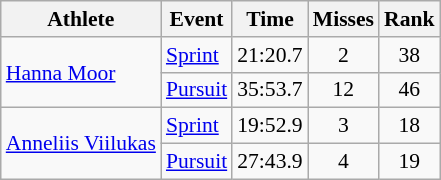<table class="wikitable" style="font-size:90%">
<tr>
<th>Athlete</th>
<th>Event</th>
<th>Time</th>
<th>Misses</th>
<th>Rank</th>
</tr>
<tr align=center>
<td align=left rowspan=2><a href='#'>Hanna Moor</a></td>
<td align=left><a href='#'>Sprint</a></td>
<td>21:20.7</td>
<td>2</td>
<td>38</td>
</tr>
<tr align=center>
<td align=left><a href='#'>Pursuit</a></td>
<td>35:53.7</td>
<td>12</td>
<td>46</td>
</tr>
<tr align=center>
<td align=left rowspan=2><a href='#'>Anneliis Viilukas</a></td>
<td align=left><a href='#'>Sprint</a></td>
<td>19:52.9</td>
<td>3</td>
<td>18</td>
</tr>
<tr align=center>
<td align=left><a href='#'>Pursuit</a></td>
<td>27:43.9</td>
<td>4</td>
<td>19</td>
</tr>
</table>
